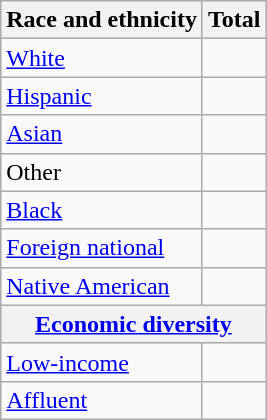<table class="wikitable floatright sortable collapsible"; text-align:right; font-size:80%;">
<tr>
<th>Race and ethnicity</th>
<th colspan="2" data-sort-type=number>Total</th>
</tr>
<tr>
<td><a href='#'>White</a></td>
<td align=right></td>
</tr>
<tr>
<td><a href='#'>Hispanic</a></td>
<td align=right></td>
</tr>
<tr>
<td><a href='#'>Asian</a></td>
<td align=right></td>
</tr>
<tr>
<td>Other</td>
<td align=right></td>
</tr>
<tr>
<td><a href='#'>Black</a></td>
<td align=right></td>
</tr>
<tr>
<td><a href='#'>Foreign national</a></td>
<td align=right></td>
</tr>
<tr>
<td><a href='#'>Native American</a></td>
<td align=right></td>
</tr>
<tr>
<th colspan="4" data-sort-type=number><a href='#'>Economic diversity</a></th>
</tr>
<tr>
<td><a href='#'>Low-income</a></td>
<td align=right></td>
</tr>
<tr>
<td><a href='#'>Affluent</a></td>
<td align=right></td>
</tr>
</table>
